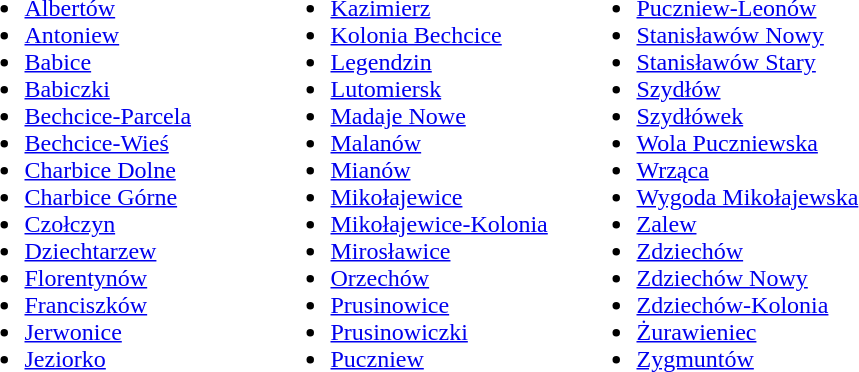<table>
<tr ---- valign="top">
<td width="200pt"><br><ul><li><a href='#'>Albertów</a></li><li><a href='#'>Antoniew</a></li><li><a href='#'>Babice</a></li><li><a href='#'>Babiczki</a></li><li><a href='#'>Bechcice-Parcela</a></li><li><a href='#'>Bechcice-Wieś</a></li><li><a href='#'>Charbice Dolne</a></li><li><a href='#'>Charbice Górne</a></li><li><a href='#'>Czołczyn</a></li><li><a href='#'>Dziechtarzew</a></li><li><a href='#'>Florentynów</a></li><li><a href='#'>Franciszków</a></li><li><a href='#'>Jerwonice</a></li><li><a href='#'>Jeziorko</a></li></ul></td>
<td width="200pt"><br><ul><li><a href='#'>Kazimierz</a></li><li><a href='#'>Kolonia Bechcice</a></li><li><a href='#'>Legendzin</a></li><li><a href='#'>Lutomiersk</a></li><li><a href='#'>Madaje Nowe</a></li><li><a href='#'>Malanów</a></li><li><a href='#'>Mianów</a></li><li><a href='#'>Mikołajewice</a></li><li><a href='#'>Mikołajewice-Kolonia</a></li><li><a href='#'>Mirosławice</a></li><li><a href='#'>Orzechów</a></li><li><a href='#'>Prusinowice</a></li><li><a href='#'>Prusinowiczki</a></li><li><a href='#'>Puczniew</a></li></ul></td>
<td width="200pt"><br><ul><li><a href='#'>Puczniew-Leonów</a></li><li><a href='#'>Stanisławów Nowy</a></li><li><a href='#'>Stanisławów Stary</a></li><li><a href='#'>Szydłów</a></li><li><a href='#'>Szydłówek</a></li><li><a href='#'>Wola Puczniewska</a></li><li><a href='#'>Wrząca</a></li><li><a href='#'>Wygoda Mikołajewska</a></li><li><a href='#'>Zalew</a></li><li><a href='#'>Zdziechów</a></li><li><a href='#'>Zdziechów Nowy</a></li><li><a href='#'>Zdziechów-Kolonia</a></li><li><a href='#'>Żurawieniec</a></li><li><a href='#'>Zygmuntów</a></li></ul></td>
</tr>
</table>
